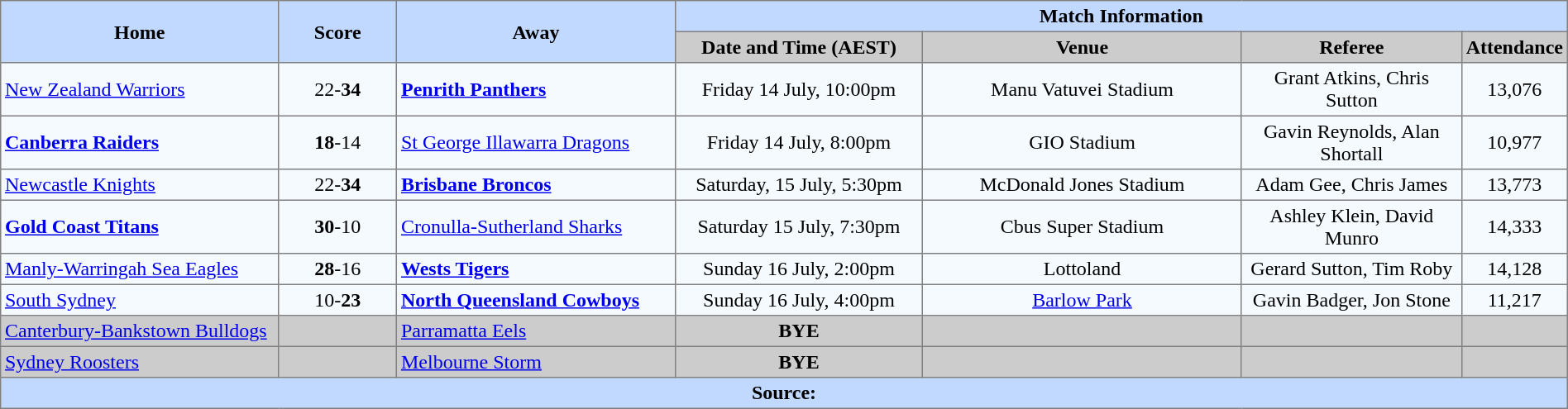<table border=1 style="border-collapse:collapse;  text-align:center;" cellpadding=3 cellspacing=0 width=100%>
<tr bgcolor=#C1D8FF>
<th rowspan=2 width=19%>Home</th>
<th rowspan=2 width=8%>Score</th>
<th rowspan=2 width=19%>Away</th>
<th colspan=6>Match Information</th>
</tr>
<tr bgcolor=#CCCCCC>
<th width=17%>Date and Time (AEST)</th>
<th width=22%>Venue</th>
<th width=50%>Referee</th>
<th width=7%>Attendance</th>
</tr>
<tr style="text-align:center; background:#f5faff;">
<td align="left"> <a href='#'>New Zealand Warriors</a></td>
<td>22-<strong>34</strong></td>
<td align="left"> <strong><a href='#'>Penrith Panthers</a></strong></td>
<td>Friday 14 July, 10:00pm</td>
<td>Manu Vatuvei Stadium</td>
<td>Grant Atkins, Chris Sutton</td>
<td>13,076</td>
</tr>
<tr style="text-align:center; background:#f5faff;">
<td align="left"> <strong><a href='#'>Canberra Raiders</a></strong></td>
<td><strong>18</strong>-14</td>
<td align="left"> <a href='#'>St George Illawarra Dragons</a></td>
<td>Friday 14 July, 8:00pm</td>
<td>GIO Stadium</td>
<td>Gavin Reynolds, Alan Shortall</td>
<td>10,977</td>
</tr>
<tr style="text-align:center; background:#f5faff;">
<td align="left"> <a href='#'>Newcastle Knights</a></td>
<td>22-<strong>34</strong></td>
<td align="left"> <strong><a href='#'>Brisbane Broncos</a></strong></td>
<td>Saturday, 15 July, 5:30pm</td>
<td>McDonald Jones Stadium</td>
<td>Adam Gee, Chris James</td>
<td>13,773</td>
</tr>
<tr style="text-align:center; background:#f5faff;">
<td align="left"> <strong><a href='#'>Gold Coast Titans</a></strong></td>
<td><strong>30</strong>-10</td>
<td align="left"> <a href='#'>Cronulla-Sutherland Sharks</a></td>
<td>Saturday 15 July, 7:30pm</td>
<td>Cbus Super Stadium</td>
<td>Ashley Klein, David Munro</td>
<td>14,333</td>
</tr>
<tr style="text-align:center; background:#f5faff;">
<td align="left"> <a href='#'>Manly-Warringah Sea Eagles</a></td>
<td><strong>28</strong>-16</td>
<td align="left"> <strong><a href='#'>Wests Tigers</a></strong></td>
<td>Sunday 16 July, 2:00pm</td>
<td>Lottoland</td>
<td>Gerard Sutton, Tim Roby</td>
<td>14,128</td>
</tr>
<tr style="text-align:center; background:#f5faff;">
<td align="left"> <a href='#'>South Sydney</a></td>
<td>10-<strong>23</strong></td>
<td align="left"> <strong><a href='#'>North Queensland Cowboys</a></strong></td>
<td>Sunday 16 July, 4:00pm</td>
<td><a href='#'>Barlow Park</a></td>
<td>Gavin Badger, Jon Stone</td>
<td>11,217</td>
</tr>
<tr style="text-align:center; background:#CCCCCC;">
<td align="left"><a href='#'>Canterbury-Bankstown Bulldogs</a></td>
<td></td>
<td align="left"> <a href='#'>Parramatta Eels</a></td>
<td><strong>BYE</strong></td>
<td></td>
<td></td>
<td></td>
</tr>
<tr style="text-align:center; background:#CCCCCC;">
<td align="left"> <a href='#'>Sydney Roosters</a></td>
<td></td>
<td align="left"> <a href='#'>Melbourne Storm</a></td>
<td><strong>BYE</strong></td>
<td></td>
<td></td>
<td></td>
</tr>
<tr style="background:#c1d8ff;">
<th colspan=7>Source:</th>
</tr>
</table>
